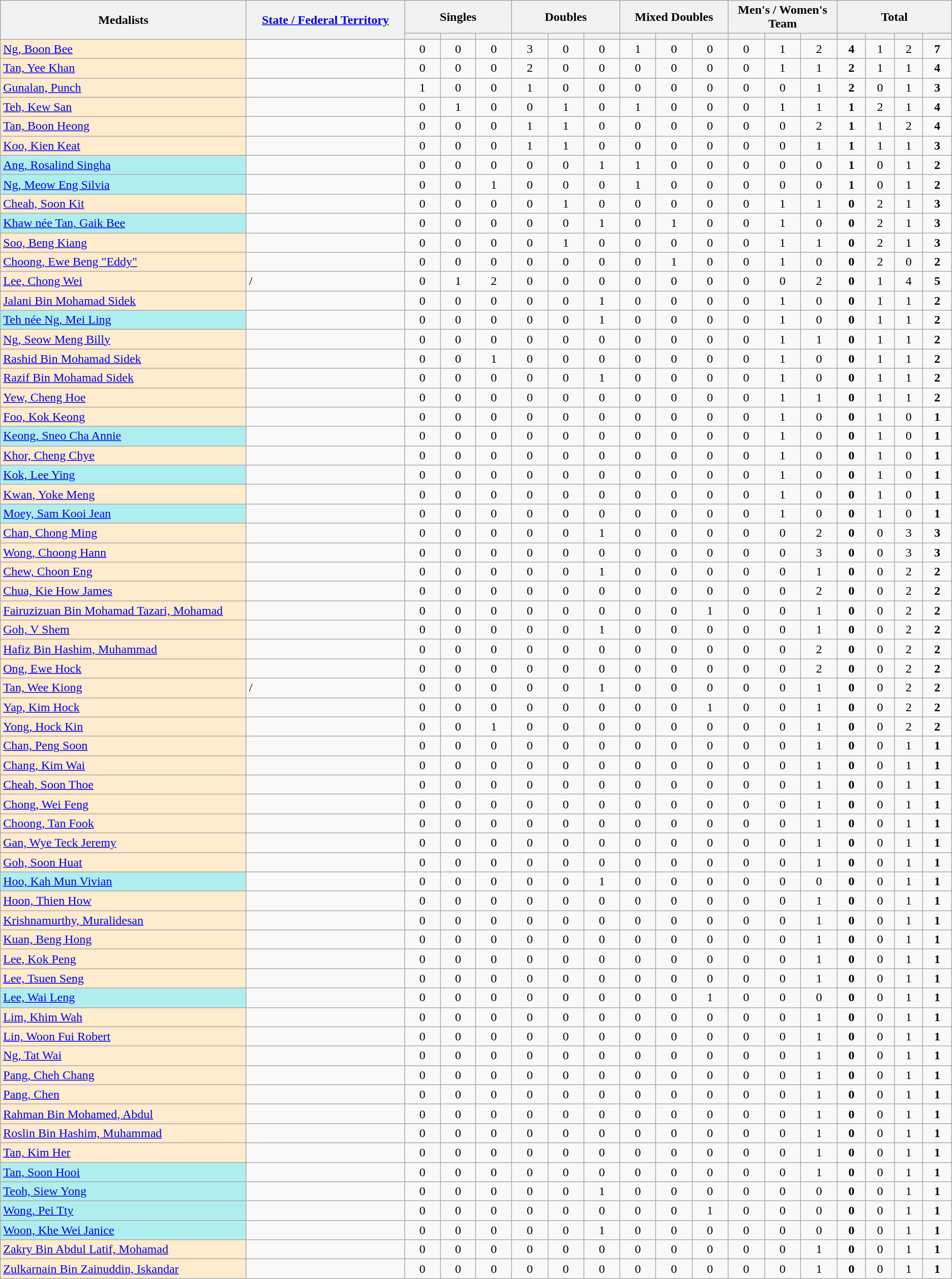<table class="sortable wikitable">
<tr>
<th width=315 rowspan="2">Medalists</th>
<th width=200 rowspan="2"><a href='#'>State / Federal Territory</a></th>
<th width=150 colspan="3">Singles</th>
<th width=150 colspan="3">Doubles</th>
<th width=150 colspan="3">Mixed Doubles</th>
<th width=150 colspan="3">Men's / Women's Team</th>
<th width=160 colspan="4">Total</th>
</tr>
<tr>
<th></th>
<th></th>
<th></th>
<th></th>
<th></th>
<th></th>
<th></th>
<th></th>
<th></th>
<th></th>
<th></th>
<th></th>
<th></th>
<th></th>
<th></th>
<th></th>
</tr>
<tr>
<td bgcolor=#ffebcd><a href='#'>Ng, Boon Bee</a></td>
<td></td>
<td align=center>0</td>
<td align=center>0</td>
<td align=center>0</td>
<td align=center>3</td>
<td align=center>0</td>
<td align=center>0</td>
<td align=center>1</td>
<td align=center>0</td>
<td align=center>0</td>
<td align=center>0</td>
<td align=center>1</td>
<td align=center>2</td>
<td align=center><strong>4</strong></td>
<td align=center>1</td>
<td align=center>2</td>
<td align=center><strong>7</strong></td>
</tr>
<tr>
<td bgcolor=#ffebcd><a href='#'>Tan, Yee Khan</a></td>
<td></td>
<td align=center>0</td>
<td align=center>0</td>
<td align=center>0</td>
<td align=center>2</td>
<td align=center>0</td>
<td align=center>0</td>
<td align=center>0</td>
<td align=center>0</td>
<td align=center>0</td>
<td align=center>0</td>
<td align=center>1</td>
<td align=center>1</td>
<td align=center><strong>2</strong></td>
<td align=center>1</td>
<td align=center>1</td>
<td align=center><strong>4</strong></td>
</tr>
<tr>
<td bgcolor=#ffebcd><a href='#'>Gunalan, Punch</a></td>
<td></td>
<td align=center>1</td>
<td align=center>0</td>
<td align=center>0</td>
<td align=center>1</td>
<td align=center>0</td>
<td align=center>0</td>
<td align=center>0</td>
<td align=center>0</td>
<td align=center>0</td>
<td align=center>0</td>
<td align=center>0</td>
<td align=center>1</td>
<td align=center><strong>2</strong></td>
<td align=center>0</td>
<td align=center>1</td>
<td align=center><strong>3</strong></td>
</tr>
<tr>
<td bgcolor=#ffebcd><a href='#'>Teh, Kew San</a></td>
<td></td>
<td align=center>0</td>
<td align=center>1</td>
<td align=center>0</td>
<td align=center>0</td>
<td align=center>1</td>
<td align=center>0</td>
<td align=center>1</td>
<td align=center>0</td>
<td align=center>0</td>
<td align=center>0</td>
<td align=center>1</td>
<td align=center>1</td>
<td align=center><strong>1</strong></td>
<td align=center>2</td>
<td align=center>1</td>
<td align=center><strong>4</strong></td>
</tr>
<tr>
<td bgcolor=#ffebcd><a href='#'>Tan, Boon Heong</a></td>
<td></td>
<td align=center>0</td>
<td align=center>0</td>
<td align=center>0</td>
<td align=center>1</td>
<td align=center>1</td>
<td align=center>0</td>
<td align=center>0</td>
<td align=center>0</td>
<td align=center>0</td>
<td align=center>0</td>
<td align=center>0</td>
<td align=center>2</td>
<td align=center><strong>1</strong></td>
<td align=center>1</td>
<td align=center>2</td>
<td align=center><strong>4</strong></td>
</tr>
<tr>
<td bgcolor=#ffebcd><a href='#'>Koo, Kien Keat</a></td>
<td></td>
<td align=center>0</td>
<td align=center>0</td>
<td align=center>0</td>
<td align=center>1</td>
<td align=center>1</td>
<td align=center>0</td>
<td align=center>0</td>
<td align=center>0</td>
<td align=center>0</td>
<td align=center>0</td>
<td align=center>0</td>
<td align=center>1</td>
<td align=center><strong>1</strong></td>
<td align=center>1</td>
<td align=center>1</td>
<td align=center><strong>3</strong></td>
</tr>
<tr>
<td bgcolor=#afeeee><a href='#'>Ang, Rosalind Singha</a></td>
<td></td>
<td align=center>0</td>
<td align=center>0</td>
<td align=center>0</td>
<td align=center>0</td>
<td align=center>0</td>
<td align=center>1</td>
<td align=center>1</td>
<td align=center>0</td>
<td align=center>0</td>
<td align=center>0</td>
<td align=center>0</td>
<td align=center>0</td>
<td align=center><strong>1</strong></td>
<td align=center>0</td>
<td align=center>1</td>
<td align=center><strong>2</strong></td>
</tr>
<tr>
<td bgcolor=#afeeee><a href='#'>Ng, Meow Eng Silvia</a></td>
<td></td>
<td align=center>0</td>
<td align=center>0</td>
<td align=center>1</td>
<td align=center>0</td>
<td align=center>0</td>
<td align=center>0</td>
<td align=center>1</td>
<td align=center>0</td>
<td align=center>0</td>
<td align=center>0</td>
<td align=center>0</td>
<td align=center>0</td>
<td align=center><strong>1</strong></td>
<td align=center>0</td>
<td align=center>1</td>
<td align=center><strong>2</strong></td>
</tr>
<tr>
<td bgcolor=#ffebcd><a href='#'>Cheah, Soon Kit</a></td>
<td></td>
<td align=center>0</td>
<td align=center>0</td>
<td align=center>0</td>
<td align=center>0</td>
<td align=center>1</td>
<td align=center>0</td>
<td align=center>0</td>
<td align=center>0</td>
<td align=center>0</td>
<td align=center>0</td>
<td align=center>1</td>
<td align=center>1</td>
<td align=center><strong>0</strong></td>
<td align=center>2</td>
<td align=center>1</td>
<td align=center><strong>3</strong></td>
</tr>
<tr>
<td bgcolor=#afeeee><a href='#'>Khaw née Tan, Gaik Bee</a></td>
<td></td>
<td align=center>0</td>
<td align=center>0</td>
<td align=center>0</td>
<td align=center>0</td>
<td align=center>0</td>
<td align=center>1</td>
<td align=center>0</td>
<td align=center>1</td>
<td align=center>0</td>
<td align=center>0</td>
<td align=center>1</td>
<td align=center>0</td>
<td align=center><strong>0</strong></td>
<td align=center>2</td>
<td align=center>1</td>
<td align=center><strong>3</strong></td>
</tr>
<tr>
<td bgcolor=#ffebcd><a href='#'>Soo, Beng Kiang</a></td>
<td></td>
<td align=center>0</td>
<td align=center>0</td>
<td align=center>0</td>
<td align=center>0</td>
<td align=center>1</td>
<td align=center>0</td>
<td align=center>0</td>
<td align=center>0</td>
<td align=center>0</td>
<td align=center>0</td>
<td align=center>1</td>
<td align=center>1</td>
<td align=center><strong>0</strong></td>
<td align=center>2</td>
<td align=center>1</td>
<td align=center><strong>3</strong></td>
</tr>
<tr>
<td bgcolor=#ffebcd><a href='#'>Choong, Ewe Beng "Eddy"</a></td>
<td></td>
<td align=center>0</td>
<td align=center>0</td>
<td align=center>0</td>
<td align=center>0</td>
<td align=center>0</td>
<td align=center>0</td>
<td align=center>0</td>
<td align=center>1</td>
<td align=center>0</td>
<td align=center>0</td>
<td align=center>1</td>
<td align=center>0</td>
<td align=center><strong>0</strong></td>
<td align=center>2</td>
<td align=center>0</td>
<td align=center><strong>2</strong></td>
</tr>
<tr>
<td bgcolor=#ffebcd><a href='#'>Lee, Chong Wei</a></td>
<td>/</td>
<td align=center>0</td>
<td align=center>1</td>
<td align=center>2</td>
<td align=center>0</td>
<td align=center>0</td>
<td align=center>0</td>
<td align=center>0</td>
<td align=center>0</td>
<td align=center>0</td>
<td align=center>0</td>
<td align=center>0</td>
<td align=center>2</td>
<td align=center><strong>0</strong></td>
<td align=center>1</td>
<td align=center>4</td>
<td align=center><strong>5</strong></td>
</tr>
<tr>
<td bgcolor=#ffebcd><a href='#'>Jalani Bin Mohamad Sidek</a></td>
<td></td>
<td align=center>0</td>
<td align=center>0</td>
<td align=center>0</td>
<td align=center>0</td>
<td align=center>0</td>
<td align=center>1</td>
<td align=center>0</td>
<td align=center>0</td>
<td align=center>0</td>
<td align=center>0</td>
<td align=center>1</td>
<td align=center>0</td>
<td align=center><strong>0</strong></td>
<td align=center>1</td>
<td align=center>1</td>
<td align=center><strong>2</strong></td>
</tr>
<tr>
<td bgcolor=#afeeee><a href='#'>Teh née Ng, Mei Ling</a></td>
<td></td>
<td align=center>0</td>
<td align=center>0</td>
<td align=center>0</td>
<td align=center>0</td>
<td align=center>0</td>
<td align=center>1</td>
<td align=center>0</td>
<td align=center>0</td>
<td align=center>0</td>
<td align=center>0</td>
<td align=center>1</td>
<td align=center>0</td>
<td align=center><strong>0</strong></td>
<td align=center>1</td>
<td align=center>1</td>
<td align=center><strong>2</strong></td>
</tr>
<tr>
<td bgcolor=#ffebcd><a href='#'>Ng, Seow Meng Billy</a></td>
<td></td>
<td align=center>0</td>
<td align=center>0</td>
<td align=center>0</td>
<td align=center>0</td>
<td align=center>0</td>
<td align=center>0</td>
<td align=center>0</td>
<td align=center>0</td>
<td align=center>0</td>
<td align=center>0</td>
<td align=center>1</td>
<td align=center>1</td>
<td align=center><strong>0</strong></td>
<td align=center>1</td>
<td align=center>1</td>
<td align=center><strong>2</strong></td>
</tr>
<tr>
<td bgcolor=#ffebcd><a href='#'>Rashid Bin Mohamad Sidek</a></td>
<td></td>
<td align=center>0</td>
<td align=center>0</td>
<td align=center>1</td>
<td align=center>0</td>
<td align=center>0</td>
<td align=center>0</td>
<td align=center>0</td>
<td align=center>0</td>
<td align=center>0</td>
<td align=center>0</td>
<td align=center>1</td>
<td align=center>0</td>
<td align=center><strong>0</strong></td>
<td align=center>1</td>
<td align=center>1</td>
<td align=center><strong>2</strong></td>
</tr>
<tr>
<td bgcolor=#ffebcd><a href='#'>Razif Bin Mohamad Sidek</a></td>
<td></td>
<td align=center>0</td>
<td align=center>0</td>
<td align=center>0</td>
<td align=center>0</td>
<td align=center>0</td>
<td align=center>1</td>
<td align=center>0</td>
<td align=center>0</td>
<td align=center>0</td>
<td align=center>0</td>
<td align=center>1</td>
<td align=center>0</td>
<td align=center><strong>0</strong></td>
<td align=center>1</td>
<td align=center>1</td>
<td align=center><strong>2</strong></td>
</tr>
<tr>
<td bgcolor=#ffebcd><a href='#'>Yew, Cheng Hoe</a></td>
<td></td>
<td align=center>0</td>
<td align=center>0</td>
<td align=center>0</td>
<td align=center>0</td>
<td align=center>0</td>
<td align=center>0</td>
<td align=center>0</td>
<td align=center>0</td>
<td align=center>0</td>
<td align=center>0</td>
<td align=center>1</td>
<td align=center>1</td>
<td align=center><strong>0</strong></td>
<td align=center>1</td>
<td align=center>1</td>
<td align=center><strong>2</strong></td>
</tr>
<tr>
<td bgcolor=#ffebcd><a href='#'>Foo, Kok Keong</a></td>
<td></td>
<td align=center>0</td>
<td align=center>0</td>
<td align=center>0</td>
<td align=center>0</td>
<td align=center>0</td>
<td align=center>0</td>
<td align=center>0</td>
<td align=center>0</td>
<td align=center>0</td>
<td align=center>0</td>
<td align=center>1</td>
<td align=center>0</td>
<td align=center><strong>0</strong></td>
<td align=center>1</td>
<td align=center>0</td>
<td align=center><strong>1</strong></td>
</tr>
<tr>
<td bgcolor=#afeeee><a href='#'>Keong, Sneo Cha Annie</a></td>
<td></td>
<td align=center>0</td>
<td align=center>0</td>
<td align=center>0</td>
<td align=center>0</td>
<td align=center>0</td>
<td align=center>0</td>
<td align=center>0</td>
<td align=center>0</td>
<td align=center>0</td>
<td align=center>0</td>
<td align=center>1</td>
<td align=center>0</td>
<td align=center><strong>0</strong></td>
<td align=center>1</td>
<td align=center>0</td>
<td align=center><strong>1</strong></td>
</tr>
<tr>
<td bgcolor=#ffebcd><a href='#'>Khor, Cheng Chye</a></td>
<td></td>
<td align=center>0</td>
<td align=center>0</td>
<td align=center>0</td>
<td align=center>0</td>
<td align=center>0</td>
<td align=center>0</td>
<td align=center>0</td>
<td align=center>0</td>
<td align=center>0</td>
<td align=center>0</td>
<td align=center>1</td>
<td align=center>0</td>
<td align=center><strong>0</strong></td>
<td align=center>1</td>
<td align=center>0</td>
<td align=center><strong>1</strong></td>
</tr>
<tr>
<td bgcolor=#afeeee><a href='#'>Kok, Lee Ying</a></td>
<td></td>
<td align=center>0</td>
<td align=center>0</td>
<td align=center>0</td>
<td align=center>0</td>
<td align=center>0</td>
<td align=center>0</td>
<td align=center>0</td>
<td align=center>0</td>
<td align=center>0</td>
<td align=center>0</td>
<td align=center>1</td>
<td align=center>0</td>
<td align=center><strong>0</strong></td>
<td align=center>1</td>
<td align=center>0</td>
<td align=center><strong>1</strong></td>
</tr>
<tr>
<td bgcolor=#ffebcd><a href='#'>Kwan, Yoke Meng</a></td>
<td></td>
<td align=center>0</td>
<td align=center>0</td>
<td align=center>0</td>
<td align=center>0</td>
<td align=center>0</td>
<td align=center>0</td>
<td align=center>0</td>
<td align=center>0</td>
<td align=center>0</td>
<td align=center>0</td>
<td align=center>1</td>
<td align=center>0</td>
<td align=center><strong>0</strong></td>
<td align=center>1</td>
<td align=center>0</td>
<td align=center><strong>1</strong></td>
</tr>
<tr>
<td bgcolor=#afeeee><a href='#'>Moey, Sam Kooi Jean</a></td>
<td></td>
<td align=center>0</td>
<td align=center>0</td>
<td align=center>0</td>
<td align=center>0</td>
<td align=center>0</td>
<td align=center>0</td>
<td align=center>0</td>
<td align=center>0</td>
<td align=center>0</td>
<td align=center>0</td>
<td align=center>1</td>
<td align=center>0</td>
<td align=center><strong>0</strong></td>
<td align=center>1</td>
<td align=center>0</td>
<td align=center><strong>1</strong></td>
</tr>
<tr>
<td bgcolor=#ffebcd><a href='#'>Chan, Chong Ming</a></td>
<td></td>
<td align=center>0</td>
<td align=center>0</td>
<td align=center>0</td>
<td align=center>0</td>
<td align=center>0</td>
<td align=center>1</td>
<td align=center>0</td>
<td align=center>0</td>
<td align=center>0</td>
<td align=center>0</td>
<td align=center>0</td>
<td align=center>2</td>
<td align=center><strong>0</strong></td>
<td align=center>0</td>
<td align=center>3</td>
<td align=center><strong>3</strong></td>
</tr>
<tr>
<td bgcolor=#ffebcd><a href='#'>Wong, Choong Hann</a></td>
<td></td>
<td align=center>0</td>
<td align=center>0</td>
<td align=center>0</td>
<td align=center>0</td>
<td align=center>0</td>
<td align=center>0</td>
<td align=center>0</td>
<td align=center>0</td>
<td align=center>0</td>
<td align=center>0</td>
<td align=center>0</td>
<td align=center>3</td>
<td align=center><strong>0</strong></td>
<td align=center>0</td>
<td align=center>3</td>
<td align=center><strong>3</strong></td>
</tr>
<tr>
<td bgcolor=#ffebcd><a href='#'>Chew, Choon Eng</a></td>
<td></td>
<td align=center>0</td>
<td align=center>0</td>
<td align=center>0</td>
<td align=center>0</td>
<td align=center>0</td>
<td align=center>1</td>
<td align=center>0</td>
<td align=center>0</td>
<td align=center>0</td>
<td align=center>0</td>
<td align=center>0</td>
<td align=center>1</td>
<td align=center><strong>0</strong></td>
<td align=center>0</td>
<td align=center>2</td>
<td align=center><strong>2</strong></td>
</tr>
<tr>
<td bgcolor=#ffebcd><a href='#'>Chua, Kie How James</a></td>
<td></td>
<td align=center>0</td>
<td align=center>0</td>
<td align=center>0</td>
<td align=center>0</td>
<td align=center>0</td>
<td align=center>0</td>
<td align=center>0</td>
<td align=center>0</td>
<td align=center>0</td>
<td align=center>0</td>
<td align=center>0</td>
<td align=center>2</td>
<td align=center><strong>0</strong></td>
<td align=center>0</td>
<td align=center>2</td>
<td align=center><strong>2</strong></td>
</tr>
<tr>
<td bgcolor=#ffebcd><a href='#'>Fairuzizuan Bin Mohamad Tazari, Mohamad</a></td>
<td></td>
<td align=center>0</td>
<td align=center>0</td>
<td align=center>0</td>
<td align=center>0</td>
<td align=center>0</td>
<td align=center>0</td>
<td align=center>0</td>
<td align=center>0</td>
<td align=center>1</td>
<td align=center>0</td>
<td align=center>0</td>
<td align=center>1</td>
<td align=center><strong>0</strong></td>
<td align=center>0</td>
<td align=center>2</td>
<td align=center><strong>2</strong></td>
</tr>
<tr>
<td bgcolor=#ffebcd><a href='#'>Goh, V Shem</a></td>
<td></td>
<td align=center>0</td>
<td align=center>0</td>
<td align=center>0</td>
<td align=center>0</td>
<td align=center>0</td>
<td align=center>1</td>
<td align=center>0</td>
<td align=center>0</td>
<td align=center>0</td>
<td align=center>0</td>
<td align=center>0</td>
<td align=center>1</td>
<td align=center><strong>0</strong></td>
<td align=center>0</td>
<td align=center>2</td>
<td align=center><strong>2</strong></td>
</tr>
<tr>
<td bgcolor=#ffebcd><a href='#'>Hafiz Bin Hashim, Muhammad</a></td>
<td></td>
<td align=center>0</td>
<td align=center>0</td>
<td align=center>0</td>
<td align=center>0</td>
<td align=center>0</td>
<td align=center>0</td>
<td align=center>0</td>
<td align=center>0</td>
<td align=center>0</td>
<td align=center>0</td>
<td align=center>0</td>
<td align=center>2</td>
<td align=center><strong>0</strong></td>
<td align=center>0</td>
<td align=center>2</td>
<td align=center><strong>2</strong></td>
</tr>
<tr>
<td bgcolor=#ffebcd><a href='#'>Ong, Ewe Hock</a></td>
<td></td>
<td align=center>0</td>
<td align=center>0</td>
<td align=center>0</td>
<td align=center>0</td>
<td align=center>0</td>
<td align=center>0</td>
<td align=center>0</td>
<td align=center>0</td>
<td align=center>0</td>
<td align=center>0</td>
<td align=center>0</td>
<td align=center>2</td>
<td align=center><strong>0</strong></td>
<td align=center>0</td>
<td align=center>2</td>
<td align=center><strong>2</strong></td>
</tr>
<tr>
<td bgcolor=#ffebcd><a href='#'>Tan, Wee Kiong</a></td>
<td>/</td>
<td align=center>0</td>
<td align=center>0</td>
<td align=center>0</td>
<td align=center>0</td>
<td align=center>0</td>
<td align=center>1</td>
<td align=center>0</td>
<td align=center>0</td>
<td align=center>0</td>
<td align=center>0</td>
<td align=center>0</td>
<td align=center>1</td>
<td align=center><strong>0</strong></td>
<td align=center>0</td>
<td align=center>2</td>
<td align=center><strong>2</strong></td>
</tr>
<tr>
<td bgcolor=#ffebcd><a href='#'>Yap, Kim Hock</a></td>
<td></td>
<td align=center>0</td>
<td align=center>0</td>
<td align=center>0</td>
<td align=center>0</td>
<td align=center>0</td>
<td align=center>0</td>
<td align=center>0</td>
<td align=center>0</td>
<td align=center>1</td>
<td align=center>0</td>
<td align=center>0</td>
<td align=center>1</td>
<td align=center><strong>0</strong></td>
<td align=center>0</td>
<td align=center>2</td>
<td align=center><strong>2</strong></td>
</tr>
<tr>
<td bgcolor=#ffebcd><a href='#'>Yong, Hock Kin</a></td>
<td></td>
<td align=center>0</td>
<td align=center>0</td>
<td align=center>1</td>
<td align=center>0</td>
<td align=center>0</td>
<td align=center>0</td>
<td align=center>0</td>
<td align=center>0</td>
<td align=center>0</td>
<td align=center>0</td>
<td align=center>0</td>
<td align=center>1</td>
<td align=center><strong>0</strong></td>
<td align=center>0</td>
<td align=center>2</td>
<td align=center><strong>2</strong></td>
</tr>
<tr>
<td bgcolor=#ffebcd><a href='#'>Chan, Peng Soon</a></td>
<td></td>
<td align=center>0</td>
<td align=center>0</td>
<td align=center>0</td>
<td align=center>0</td>
<td align=center>0</td>
<td align=center>0</td>
<td align=center>0</td>
<td align=center>0</td>
<td align=center>0</td>
<td align=center>0</td>
<td align=center>0</td>
<td align=center>1</td>
<td align=center><strong>0</strong></td>
<td align=center>0</td>
<td align=center>1</td>
<td align=center><strong>1</strong></td>
</tr>
<tr>
<td bgcolor=#ffebcd><a href='#'>Chang, Kim Wai</a></td>
<td></td>
<td align=center>0</td>
<td align=center>0</td>
<td align=center>0</td>
<td align=center>0</td>
<td align=center>0</td>
<td align=center>0</td>
<td align=center>0</td>
<td align=center>0</td>
<td align=center>0</td>
<td align=center>0</td>
<td align=center>0</td>
<td align=center>1</td>
<td align=center><strong>0</strong></td>
<td align=center>0</td>
<td align=center>1</td>
<td align=center><strong>1</strong></td>
</tr>
<tr>
<td bgcolor=#ffebcd><a href='#'>Cheah, Soon Thoe</a></td>
<td></td>
<td align=center>0</td>
<td align=center>0</td>
<td align=center>0</td>
<td align=center>0</td>
<td align=center>0</td>
<td align=center>0</td>
<td align=center>0</td>
<td align=center>0</td>
<td align=center>0</td>
<td align=center>0</td>
<td align=center>0</td>
<td align=center>1</td>
<td align=center><strong>0</strong></td>
<td align=center>0</td>
<td align=center>1</td>
<td align=center><strong>1</strong></td>
</tr>
<tr>
<td bgcolor=#ffebcd><a href='#'>Chong, Wei Feng</a></td>
<td></td>
<td align=center>0</td>
<td align=center>0</td>
<td align=center>0</td>
<td align=center>0</td>
<td align=center>0</td>
<td align=center>0</td>
<td align=center>0</td>
<td align=center>0</td>
<td align=center>0</td>
<td align=center>0</td>
<td align=center>0</td>
<td align=center>1</td>
<td align=center><strong>0</strong></td>
<td align=center>0</td>
<td align=center>1</td>
<td align=center><strong>1</strong></td>
</tr>
<tr>
<td bgcolor=#ffebcd><a href='#'>Choong, Tan Fook</a></td>
<td></td>
<td align=center>0</td>
<td align=center>0</td>
<td align=center>0</td>
<td align=center>0</td>
<td align=center>0</td>
<td align=center>0</td>
<td align=center>0</td>
<td align=center>0</td>
<td align=center>0</td>
<td align=center>0</td>
<td align=center>0</td>
<td align=center>1</td>
<td align=center><strong>0</strong></td>
<td align=center>0</td>
<td align=center>1</td>
<td align=center><strong>1</strong></td>
</tr>
<tr>
<td bgcolor=#ffebcd><a href='#'>Gan, Wye Teck Jeremy</a></td>
<td></td>
<td align=center>0</td>
<td align=center>0</td>
<td align=center>0</td>
<td align=center>0</td>
<td align=center>0</td>
<td align=center>0</td>
<td align=center>0</td>
<td align=center>0</td>
<td align=center>0</td>
<td align=center>0</td>
<td align=center>0</td>
<td align=center>1</td>
<td align=center><strong>0</strong></td>
<td align=center>0</td>
<td align=center>1</td>
<td align=center><strong>1</strong></td>
</tr>
<tr>
<td bgcolor=#ffebcd><a href='#'>Goh, Soon Huat</a></td>
<td></td>
<td align=center>0</td>
<td align=center>0</td>
<td align=center>0</td>
<td align=center>0</td>
<td align=center>0</td>
<td align=center>0</td>
<td align=center>0</td>
<td align=center>0</td>
<td align=center>0</td>
<td align=center>0</td>
<td align=center>0</td>
<td align=center>1</td>
<td align=center><strong>0</strong></td>
<td align=center>0</td>
<td align=center>1</td>
<td align=center><strong>1</strong></td>
</tr>
<tr>
<td bgcolor=#afeeee><a href='#'>Hoo, Kah Mun Vivian</a></td>
<td></td>
<td align=center>0</td>
<td align=center>0</td>
<td align=center>0</td>
<td align=center>0</td>
<td align=center>0</td>
<td align=center>1</td>
<td align=center>0</td>
<td align=center>0</td>
<td align=center>0</td>
<td align=center>0</td>
<td align=center>0</td>
<td align=center>0</td>
<td align=center><strong>0</strong></td>
<td align=center>0</td>
<td align=center>1</td>
<td align=center><strong>1</strong></td>
</tr>
<tr>
<td bgcolor=#ffebcd><a href='#'>Hoon, Thien How</a></td>
<td></td>
<td align=center>0</td>
<td align=center>0</td>
<td align=center>0</td>
<td align=center>0</td>
<td align=center>0</td>
<td align=center>0</td>
<td align=center>0</td>
<td align=center>0</td>
<td align=center>0</td>
<td align=center>0</td>
<td align=center>0</td>
<td align=center>1</td>
<td align=center><strong>0</strong></td>
<td align=center>0</td>
<td align=center>1</td>
<td align=center><strong>1</strong></td>
</tr>
<tr>
<td bgcolor=#ffebcd><a href='#'>Krishnamurthy, Muralidesan</a></td>
<td></td>
<td align=center>0</td>
<td align=center>0</td>
<td align=center>0</td>
<td align=center>0</td>
<td align=center>0</td>
<td align=center>0</td>
<td align=center>0</td>
<td align=center>0</td>
<td align=center>0</td>
<td align=center>0</td>
<td align=center>0</td>
<td align=center>1</td>
<td align=center><strong>0</strong></td>
<td align=center>0</td>
<td align=center>1</td>
<td align=center><strong>1</strong></td>
</tr>
<tr>
<td bgcolor=#ffebcd><a href='#'>Kuan, Beng Hong</a></td>
<td></td>
<td align=center>0</td>
<td align=center>0</td>
<td align=center>0</td>
<td align=center>0</td>
<td align=center>0</td>
<td align=center>0</td>
<td align=center>0</td>
<td align=center>0</td>
<td align=center>0</td>
<td align=center>0</td>
<td align=center>0</td>
<td align=center>1</td>
<td align=center><strong>0</strong></td>
<td align=center>0</td>
<td align=center>1</td>
<td align=center><strong>1</strong></td>
</tr>
<tr>
<td bgcolor=#ffebcd><a href='#'>Lee, Kok Peng</a></td>
<td></td>
<td align=center>0</td>
<td align=center>0</td>
<td align=center>0</td>
<td align=center>0</td>
<td align=center>0</td>
<td align=center>0</td>
<td align=center>0</td>
<td align=center>0</td>
<td align=center>0</td>
<td align=center>0</td>
<td align=center>0</td>
<td align=center>1</td>
<td align=center><strong>0</strong></td>
<td align=center>0</td>
<td align=center>1</td>
<td align=center><strong>1</strong></td>
</tr>
<tr>
<td bgcolor=#ffebcd><a href='#'>Lee, Tsuen Seng</a></td>
<td></td>
<td align=center>0</td>
<td align=center>0</td>
<td align=center>0</td>
<td align=center>0</td>
<td align=center>0</td>
<td align=center>0</td>
<td align=center>0</td>
<td align=center>0</td>
<td align=center>0</td>
<td align=center>0</td>
<td align=center>0</td>
<td align=center>1</td>
<td align=center><strong>0</strong></td>
<td align=center>0</td>
<td align=center>1</td>
<td align=center><strong>1</strong></td>
</tr>
<tr>
<td bgcolor=#afeeee><a href='#'>Lee, Wai Leng</a></td>
<td></td>
<td align=center>0</td>
<td align=center>0</td>
<td align=center>0</td>
<td align=center>0</td>
<td align=center>0</td>
<td align=center>0</td>
<td align=center>0</td>
<td align=center>0</td>
<td align=center>1</td>
<td align=center>0</td>
<td align=center>0</td>
<td align=center>0</td>
<td align=center><strong>0</strong></td>
<td align=center>0</td>
<td align=center>1</td>
<td align=center><strong>1</strong></td>
</tr>
<tr>
<td bgcolor=#ffebcd><a href='#'>Lim, Khim Wah</a></td>
<td></td>
<td align=center>0</td>
<td align=center>0</td>
<td align=center>0</td>
<td align=center>0</td>
<td align=center>0</td>
<td align=center>0</td>
<td align=center>0</td>
<td align=center>0</td>
<td align=center>0</td>
<td align=center>0</td>
<td align=center>0</td>
<td align=center>1</td>
<td align=center><strong>0</strong></td>
<td align=center>0</td>
<td align=center>1</td>
<td align=center><strong>1</strong></td>
</tr>
<tr>
<td bgcolor=#ffebcd><a href='#'>Lin, Woon Fui Robert</a></td>
<td></td>
<td align=center>0</td>
<td align=center>0</td>
<td align=center>0</td>
<td align=center>0</td>
<td align=center>0</td>
<td align=center>0</td>
<td align=center>0</td>
<td align=center>0</td>
<td align=center>0</td>
<td align=center>0</td>
<td align=center>0</td>
<td align=center>1</td>
<td align=center><strong>0</strong></td>
<td align=center>0</td>
<td align=center>1</td>
<td align=center><strong>1</strong></td>
</tr>
<tr>
<td bgcolor=#ffebcd><a href='#'>Ng, Tat Wai</a></td>
<td></td>
<td align=center>0</td>
<td align=center>0</td>
<td align=center>0</td>
<td align=center>0</td>
<td align=center>0</td>
<td align=center>0</td>
<td align=center>0</td>
<td align=center>0</td>
<td align=center>0</td>
<td align=center>0</td>
<td align=center>0</td>
<td align=center>1</td>
<td align=center><strong>0</strong></td>
<td align=center>0</td>
<td align=center>1</td>
<td align=center><strong>1</strong></td>
</tr>
<tr>
<td bgcolor=#ffebcd><a href='#'>Pang, Cheh Chang</a></td>
<td></td>
<td align=center>0</td>
<td align=center>0</td>
<td align=center>0</td>
<td align=center>0</td>
<td align=center>0</td>
<td align=center>0</td>
<td align=center>0</td>
<td align=center>0</td>
<td align=center>0</td>
<td align=center>0</td>
<td align=center>0</td>
<td align=center>1</td>
<td align=center><strong>0</strong></td>
<td align=center>0</td>
<td align=center>1</td>
<td align=center><strong>1</strong></td>
</tr>
<tr>
<td bgcolor=#ffebcd><a href='#'>Pang, Chen</a></td>
<td></td>
<td align=center>0</td>
<td align=center>0</td>
<td align=center>0</td>
<td align=center>0</td>
<td align=center>0</td>
<td align=center>0</td>
<td align=center>0</td>
<td align=center>0</td>
<td align=center>0</td>
<td align=center>0</td>
<td align=center>0</td>
<td align=center>1</td>
<td align=center><strong>0</strong></td>
<td align=center>0</td>
<td align=center>1</td>
<td align=center><strong>1</strong></td>
</tr>
<tr>
<td bgcolor=#ffebcd><a href='#'>Rahman Bin Mohamed, Abdul</a></td>
<td></td>
<td align=center>0</td>
<td align=center>0</td>
<td align=center>0</td>
<td align=center>0</td>
<td align=center>0</td>
<td align=center>0</td>
<td align=center>0</td>
<td align=center>0</td>
<td align=center>0</td>
<td align=center>0</td>
<td align=center>0</td>
<td align=center>1</td>
<td align=center><strong>0</strong></td>
<td align=center>0</td>
<td align=center>1</td>
<td align=center><strong>1</strong></td>
</tr>
<tr>
<td bgcolor=#ffebcd><a href='#'>Roslin Bin Hashim, Muhammad</a></td>
<td></td>
<td align=center>0</td>
<td align=center>0</td>
<td align=center>0</td>
<td align=center>0</td>
<td align=center>0</td>
<td align=center>0</td>
<td align=center>0</td>
<td align=center>0</td>
<td align=center>0</td>
<td align=center>0</td>
<td align=center>0</td>
<td align=center>1</td>
<td align=center><strong>0</strong></td>
<td align=center>0</td>
<td align=center>1</td>
<td align=center><strong>1</strong></td>
</tr>
<tr>
<td bgcolor=#ffebcd><a href='#'>Tan, Kim Her</a></td>
<td></td>
<td align=center>0</td>
<td align=center>0</td>
<td align=center>0</td>
<td align=center>0</td>
<td align=center>0</td>
<td align=center>0</td>
<td align=center>0</td>
<td align=center>0</td>
<td align=center>0</td>
<td align=center>0</td>
<td align=center>0</td>
<td align=center>1</td>
<td align=center><strong>0</strong></td>
<td align=center>0</td>
<td align=center>1</td>
<td align=center><strong>1</strong></td>
</tr>
<tr>
<td bgcolor=#afeeee><a href='#'>Tan, Soon Hooi</a></td>
<td></td>
<td align=center>0</td>
<td align=center>0</td>
<td align=center>0</td>
<td align=center>0</td>
<td align=center>0</td>
<td align=center>0</td>
<td align=center>0</td>
<td align=center>0</td>
<td align=center>0</td>
<td align=center>0</td>
<td align=center>0</td>
<td align=center>1</td>
<td align=center><strong>0</strong></td>
<td align=center>0</td>
<td align=center>1</td>
<td align=center><strong>1</strong></td>
</tr>
<tr>
<td bgcolor=#afeeee><a href='#'>Teoh, Siew Yong</a></td>
<td></td>
<td align=center>0</td>
<td align=center>0</td>
<td align=center>0</td>
<td align=center>0</td>
<td align=center>0</td>
<td align=center>1</td>
<td align=center>0</td>
<td align=center>0</td>
<td align=center>0</td>
<td align=center>0</td>
<td align=center>0</td>
<td align=center>0</td>
<td align=center><strong>0</strong></td>
<td align=center>0</td>
<td align=center>1</td>
<td align=center><strong>1</strong></td>
</tr>
<tr>
<td bgcolor=#afeeee><a href='#'>Wong, Pei Tty</a></td>
<td></td>
<td align=center>0</td>
<td align=center>0</td>
<td align=center>0</td>
<td align=center>0</td>
<td align=center>0</td>
<td align=center>0</td>
<td align=center>0</td>
<td align=center>0</td>
<td align=center>1</td>
<td align=center>0</td>
<td align=center>0</td>
<td align=center>0</td>
<td align=center><strong>0</strong></td>
<td align=center>0</td>
<td align=center>1</td>
<td align=center><strong>1</strong></td>
</tr>
<tr>
<td bgcolor=#afeeee><a href='#'>Woon, Khe Wei Janice</a></td>
<td></td>
<td align=center>0</td>
<td align=center>0</td>
<td align=center>0</td>
<td align=center>0</td>
<td align=center>0</td>
<td align=center>1</td>
<td align=center>0</td>
<td align=center>0</td>
<td align=center>0</td>
<td align=center>0</td>
<td align=center>0</td>
<td align=center>0</td>
<td align=center><strong>0</strong></td>
<td align=center>0</td>
<td align=center>1</td>
<td align=center><strong>1</strong></td>
</tr>
<tr>
<td bgcolor=#ffebcd><a href='#'>Zakry Bin Abdul Latif, Mohamad</a></td>
<td></td>
<td align=center>0</td>
<td align=center>0</td>
<td align=center>0</td>
<td align=center>0</td>
<td align=center>0</td>
<td align=center>0</td>
<td align=center>0</td>
<td align=center>0</td>
<td align=center>0</td>
<td align=center>0</td>
<td align=center>0</td>
<td align=center>1</td>
<td align=center><strong>0</strong></td>
<td align=center>0</td>
<td align=center>1</td>
<td align=center><strong>1</strong></td>
</tr>
<tr>
<td bgcolor=#ffebcd><a href='#'>Zulkarnain Bin Zainuddin, Iskandar</a></td>
<td></td>
<td align=center>0</td>
<td align=center>0</td>
<td align=center>0</td>
<td align=center>0</td>
<td align=center>0</td>
<td align=center>0</td>
<td align=center>0</td>
<td align=center>0</td>
<td align=center>0</td>
<td align=center>0</td>
<td align=center>0</td>
<td align=center>1</td>
<td align=center><strong>0</strong></td>
<td align=center>0</td>
<td align=center>1</td>
<td align=center><strong>1</strong></td>
</tr>
</table>
